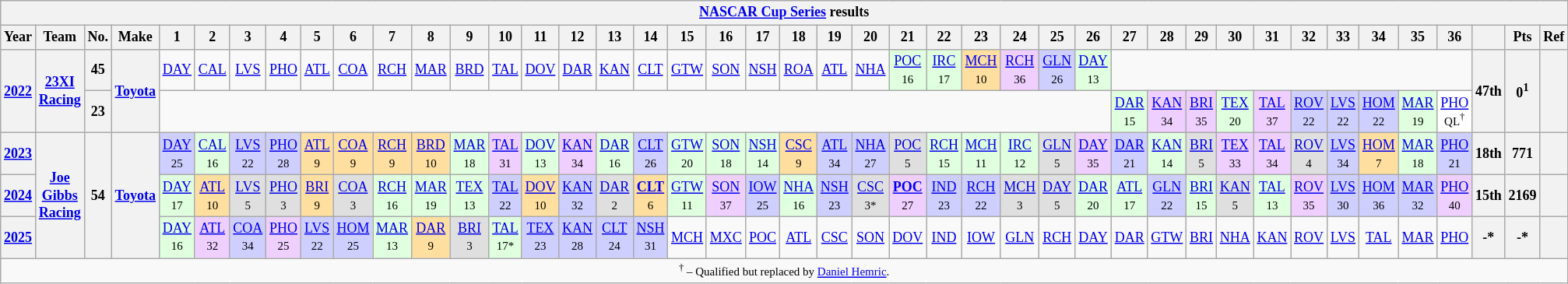<table class="wikitable" style="text-align:center; font-size:75%">
<tr>
<th colspan=43><a href='#'>NASCAR Cup Series</a> results</th>
</tr>
<tr>
<th>Year</th>
<th>Team</th>
<th>No.</th>
<th>Make</th>
<th>1</th>
<th>2</th>
<th>3</th>
<th>4</th>
<th>5</th>
<th>6</th>
<th>7</th>
<th>8</th>
<th>9</th>
<th>10</th>
<th>11</th>
<th>12</th>
<th>13</th>
<th>14</th>
<th>15</th>
<th>16</th>
<th>17</th>
<th>18</th>
<th>19</th>
<th>20</th>
<th>21</th>
<th>22</th>
<th>23</th>
<th>24</th>
<th>25</th>
<th>26</th>
<th>27</th>
<th>28</th>
<th>29</th>
<th>30</th>
<th>31</th>
<th>32</th>
<th>33</th>
<th>34</th>
<th>35</th>
<th>36</th>
<th></th>
<th>Pts</th>
<th>Ref</th>
</tr>
<tr>
<th rowspan=2><a href='#'>2022</a></th>
<th rowspan=2><a href='#'>23XI Racing</a></th>
<th>45</th>
<th rowspan=2><a href='#'>Toyota</a></th>
<td><a href='#'>DAY</a></td>
<td><a href='#'>CAL</a></td>
<td><a href='#'>LVS</a></td>
<td><a href='#'>PHO</a></td>
<td><a href='#'>ATL</a></td>
<td><a href='#'>COA</a></td>
<td><a href='#'>RCH</a></td>
<td><a href='#'>MAR</a></td>
<td><a href='#'>BRD</a></td>
<td><a href='#'>TAL</a></td>
<td><a href='#'>DOV</a></td>
<td><a href='#'>DAR</a></td>
<td><a href='#'>KAN</a></td>
<td><a href='#'>CLT</a></td>
<td><a href='#'>GTW</a></td>
<td><a href='#'>SON</a></td>
<td><a href='#'>NSH</a></td>
<td><a href='#'>ROA</a></td>
<td><a href='#'>ATL</a></td>
<td><a href='#'>NHA</a></td>
<td style="background:#DFFFDF;"><a href='#'>POC</a><br><small>16</small></td>
<td style="background:#DFFFDF;"><a href='#'>IRC</a><br><small>17</small></td>
<td style="background:#FFDF9F;"><a href='#'>MCH</a><br><small>10</small></td>
<td style="background:#EFCFFF;"><a href='#'>RCH</a><br><small>36</small></td>
<td style="background:#CFCFFF;"><a href='#'>GLN</a><br><small>26</small></td>
<td style="background:#DFFFDF;"><a href='#'>DAY</a><br><small>13</small></td>
<td colspan=10></td>
<th rowspan=2>47th</th>
<th rowspan=2>0<sup>1</sup></th>
<th rowspan=2></th>
</tr>
<tr>
<th>23</th>
<td colspan=26></td>
<td style="background:#DFFFDF;"><a href='#'>DAR</a><br><small>15</small></td>
<td style="background:#EFCFFF;"><a href='#'>KAN</a><br><small>34</small></td>
<td style="background:#EFCFFF;"><a href='#'>BRI</a><br><small>35</small></td>
<td style="background:#DFFFDF;"><a href='#'>TEX</a><br><small>20</small></td>
<td style="background:#EFCFFF;"><a href='#'>TAL</a><br><small>37</small></td>
<td style="background:#CFCFFF;"><a href='#'>ROV</a><br><small>22</small></td>
<td style="background:#CFCFFF;"><a href='#'>LVS</a><br><small>22</small></td>
<td style="background:#CFCFFF;"><a href='#'>HOM</a><br><small>22</small></td>
<td style="background:#DFFFDF;"><a href='#'>MAR</a><br><small>19</small></td>
<td style="background:#FFFFFF;"><a href='#'>PHO</a><br><small>QL<sup>†</sup></small></td>
</tr>
<tr>
<th><a href='#'>2023</a></th>
<th rowspan=3><a href='#'>Joe Gibbs Racing</a></th>
<th rowspan=3>54</th>
<th rowspan=3><a href='#'>Toyota</a></th>
<td style="background:#CFCFFF;"><a href='#'>DAY</a><br><small>25</small></td>
<td style="background:#DFFFDF;"><a href='#'>CAL</a><br><small>16</small></td>
<td style="background:#CFCFFF;"><a href='#'>LVS</a><br><small>22</small></td>
<td style="background:#CFCFFF;"><a href='#'>PHO</a><br><small>28</small></td>
<td style="background:#FFDF9F;"><a href='#'>ATL</a><br><small>9</small></td>
<td style="background:#FFDF9F;"><a href='#'>COA</a><br><small>9</small></td>
<td style="background:#FFDF9F;"><a href='#'>RCH</a><br><small>9</small></td>
<td style="background:#FFDF9F;"><a href='#'>BRD</a><br><small>10</small></td>
<td style="background:#DFFFDF;"><a href='#'>MAR</a><br><small>18</small></td>
<td style="background:#EFCFFF;"><a href='#'>TAL</a><br><small>31</small></td>
<td style="background:#DFFFDF;"><a href='#'>DOV</a><br><small>13</small></td>
<td style="background:#EFCFFF;"><a href='#'>KAN</a><br><small>34</small></td>
<td style="background:#DFFFDF;"><a href='#'>DAR</a><br><small>16</small></td>
<td style="background:#CFCFFF;"><a href='#'>CLT</a><br><small>26</small></td>
<td style="background:#DFFFDF;"><a href='#'>GTW</a><br><small>20</small></td>
<td style="background:#DFFFDF;"><a href='#'>SON</a><br><small>18</small></td>
<td style="background:#DFFFDF;"><a href='#'>NSH</a><br><small>14</small></td>
<td style="background:#FFDF9F;"><a href='#'>CSC</a><br><small>9</small></td>
<td style="background:#CFCFFF;"><a href='#'>ATL</a><br><small>34</small></td>
<td style="background:#CFCFFF;"><a href='#'>NHA</a><br><small>27</small></td>
<td style="background:#DFDFDF;"><a href='#'>POC</a><br><small>5</small></td>
<td style="background:#DFFFDF;"><a href='#'>RCH</a><br><small>15</small></td>
<td style="background:#DFFFDF;"><a href='#'>MCH</a><br><small>11</small></td>
<td style="background:#DFFFDF;"><a href='#'>IRC</a><br><small>12</small></td>
<td style="background:#DFDFDF;"><a href='#'>GLN</a><br><small>5</small></td>
<td style="background:#EFCFFF;"><a href='#'>DAY</a><br><small>35</small></td>
<td style="background:#CFCFFF;"><a href='#'>DAR</a><br><small>21</small></td>
<td style="background:#DFFFDF;"><a href='#'>KAN</a><br><small>14</small></td>
<td style="background:#DFDFDF;"><a href='#'>BRI</a><br><small>5</small></td>
<td style="background:#EFCFFF;"><a href='#'>TEX</a><br><small>33</small></td>
<td style="background:#EFCFFF;"><a href='#'>TAL</a><br><small>34</small></td>
<td style="background:#DFDFDF;"><a href='#'>ROV</a><br><small>4</small></td>
<td style="background:#CFCFFF;"><a href='#'>LVS</a><br><small>34</small></td>
<td style="background:#FFDF9F;"><a href='#'>HOM</a><br><small>7</small></td>
<td style="background:#DFFFDF;"><a href='#'>MAR</a><br><small>18</small></td>
<td style="background:#CFCFFF;"><a href='#'>PHO</a><br><small>21</small></td>
<th>18th</th>
<th>771</th>
<th></th>
</tr>
<tr>
<th><a href='#'>2024</a></th>
<td style="background:#DFFFDF;"><a href='#'>DAY</a><br><small>17</small></td>
<td style="background:#FFDF9F;"><a href='#'>ATL</a><br><small>10</small></td>
<td style="background:#DFDFDF;"><a href='#'>LVS</a><br><small>5</small></td>
<td style="background:#DFDFDF;"><a href='#'>PHO</a><br><small>3</small></td>
<td style="background:#FFDF9F;"><a href='#'>BRI</a><br><small>9</small></td>
<td style="background:#DFDFDF;"><a href='#'>COA</a><br><small>3</small></td>
<td style="background:#DFFFDF;"><a href='#'>RCH</a><br><small>16</small></td>
<td style="background:#DFFFDF;"><a href='#'>MAR</a><br><small>19</small></td>
<td style="background:#DFFFDF;"><a href='#'>TEX</a><br><small>13</small></td>
<td style="background:#CFCFFF;"><a href='#'>TAL</a><br><small>22</small></td>
<td style="background:#FFDF9F;"><a href='#'>DOV</a><br><small>10</small></td>
<td style="background:#CFCFFF;"><a href='#'>KAN</a><br><small>32</small></td>
<td style="background:#DFDFDF;"><a href='#'>DAR</a><br><small>2</small></td>
<td style="background:#FFDF9F;"><strong><a href='#'>CLT</a></strong><br><small>6</small></td>
<td style="background:#DFFFDF;"><a href='#'>GTW</a><br><small>11</small></td>
<td style="background:#EFCFFF;"><a href='#'>SON</a><br><small>37</small></td>
<td style="background:#CFCFFF;"><a href='#'>IOW</a><br><small>25</small></td>
<td style="background:#DFFFDF;"><a href='#'>NHA</a><br><small>16</small></td>
<td style="background:#CFCFFF;"><a href='#'>NSH</a><br><small>23</small></td>
<td style="background:#DFDFDF;"><a href='#'>CSC</a><br><small>3*</small></td>
<td style="background:#EFCFFF;"><strong><a href='#'>POC</a></strong><br><small>27</small></td>
<td style="background:#CFCFFF;"><a href='#'>IND</a><br><small>23</small></td>
<td style="background:#CFCFFF;"><a href='#'>RCH</a><br><small>22</small></td>
<td style="background:#DFDFDF;"><a href='#'>MCH</a><br><small>3</small></td>
<td style="background:#DFDFDF;"><a href='#'>DAY</a><br><small>5</small></td>
<td style="background:#DFFFDF;"><a href='#'>DAR</a><br><small>20</small></td>
<td style="background:#DFFFDF;"><a href='#'>ATL</a><br><small>17</small></td>
<td style="background:#CFCFFF;"><a href='#'>GLN</a><br><small>22</small></td>
<td style="background:#DFFFDF;"><a href='#'>BRI</a><br><small>15</small></td>
<td style="background:#DFDFDF;"><a href='#'>KAN</a><br><small>5</small></td>
<td style="background:#DFFFDF;"><a href='#'>TAL</a><br><small>13</small></td>
<td style="background:#EFCFFF;"><a href='#'>ROV</a><br><small>35</small></td>
<td style="background:#CFCFFF;"><a href='#'>LVS</a><br><small>30</small></td>
<td style="background:#CFCFFF;"><a href='#'>HOM</a><br><small>36</small></td>
<td style="background:#CFCFFF;"><a href='#'>MAR</a><br><small>32</small></td>
<td style="background:#EFCFFF;"><a href='#'>PHO</a><br><small>40</small></td>
<th>15th</th>
<th>2169</th>
<th></th>
</tr>
<tr>
<th><a href='#'>2025</a></th>
<td style="background:#DFFFDF;"><a href='#'>DAY</a><br><small>16</small></td>
<td style="background:#EFCFFF;"><a href='#'>ATL</a><br><small>32</small></td>
<td style="background:#CFCFFF;"><a href='#'>COA</a><br><small>34</small></td>
<td style="background:#EFCFFF;"><a href='#'>PHO</a><br><small>25</small></td>
<td style="background:#CFCFFF;"><a href='#'>LVS</a><br><small>22</small></td>
<td style="background:#CFCFFF;"><a href='#'>HOM</a><br><small>25</small></td>
<td style="background:#DFFFDF;"><a href='#'>MAR</a><br><small>13</small></td>
<td style="background:#FFDF9F;"><a href='#'>DAR</a><br><small>9</small></td>
<td style="background:#DFDFDF;"><a href='#'>BRI</a><br><small>3</small></td>
<td style="background:#DFFFDF;"><a href='#'>TAL</a><br><small>17*</small></td>
<td style="background:#CFCFFF;"><a href='#'>TEX</a><br><small>23</small></td>
<td style="background:#CFCFFF;"><a href='#'>KAN</a><br><small>28</small></td>
<td style="background:#CFCFFF;"><a href='#'>CLT</a><br><small>24</small></td>
<td style="background:#CFCFFF;"><a href='#'>NSH</a><br><small>31</small></td>
<td style="background:#;"><a href='#'>MCH</a><br><small></small></td>
<td><a href='#'>MXC</a></td>
<td><a href='#'>POC</a></td>
<td><a href='#'>ATL</a></td>
<td><a href='#'>CSC</a></td>
<td><a href='#'>SON</a></td>
<td><a href='#'>DOV</a></td>
<td><a href='#'>IND</a></td>
<td><a href='#'>IOW</a></td>
<td><a href='#'>GLN</a></td>
<td><a href='#'>RCH</a></td>
<td><a href='#'>DAY</a></td>
<td><a href='#'>DAR</a></td>
<td><a href='#'>GTW</a></td>
<td><a href='#'>BRI</a></td>
<td><a href='#'>NHA</a></td>
<td><a href='#'>KAN</a></td>
<td><a href='#'>ROV</a></td>
<td><a href='#'>LVS</a></td>
<td><a href='#'>TAL</a></td>
<td><a href='#'>MAR</a></td>
<td><a href='#'>PHO</a></td>
<th>-*</th>
<th>-*</th>
<th></th>
</tr>
<tr>
<td colspan=43><small><sup>†</sup> – Qualified but replaced by <a href='#'>Daniel Hemric</a>.</small></td>
</tr>
</table>
